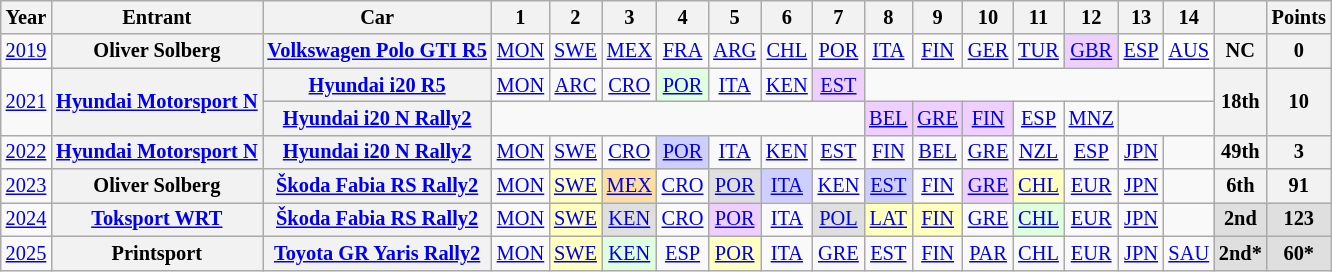<table class="wikitable" style="text-align:center; font-size:85%">
<tr>
<th>Year</th>
<th>Entrant</th>
<th>Car</th>
<th>1</th>
<th>2</th>
<th>3</th>
<th>4</th>
<th>5</th>
<th>6</th>
<th>7</th>
<th>8</th>
<th>9</th>
<th>10</th>
<th>11</th>
<th>12</th>
<th>13</th>
<th>14</th>
<th></th>
<th>Points</th>
</tr>
<tr>
<td><a href='#'>2019</a></td>
<th nowrap>Oliver Solberg</th>
<th nowrap><a href='#'>Volkswagen Polo GTI R5</a></th>
<td><a href='#'>MON</a></td>
<td><a href='#'>SWE</a></td>
<td><a href='#'>MEX</a></td>
<td><a href='#'>FRA</a></td>
<td><a href='#'>ARG</a></td>
<td><a href='#'>CHL</a></td>
<td><a href='#'>POR</a></td>
<td><a href='#'>ITA</a></td>
<td><a href='#'>FIN</a></td>
<td><a href='#'>GER</a></td>
<td><a href='#'>TUR</a></td>
<td style="background:#efcfff"><a href='#'>GBR</a><br></td>
<td><a href='#'>ESP</a></td>
<td style="background:white"><a href='#'>AUS</a><br></td>
<th>NC</th>
<th>0</th>
</tr>
<tr>
<td rowspan="2"><a href='#'>2021</a></td>
<th rowspan="2" nowrap><a href='#'>Hyundai Motorsport N</a></th>
<th nowrap><a href='#'>Hyundai i20 R5</a></th>
<td><a href='#'>MON</a><br></td>
<td><a href='#'>ARC</a></td>
<td><a href='#'>CRO</a></td>
<td style="background:#DFFFDF;"><a href='#'>POR</a><br></td>
<td><a href='#'>ITA</a></td>
<td><a href='#'>KEN</a></td>
<td style="background:#EFCFFF;"><a href='#'>EST</a><br></td>
<td colspan=7></td>
<th rowspan="2">18th</th>
<th rowspan="2">10</th>
</tr>
<tr>
<th nowrap><a href='#'>Hyundai i20 N Rally2</a></th>
<td colspan=7></td>
<td style="background:#EFCFFF;"><a href='#'>BEL</a><br></td>
<td style="background:#EFCFFF;"><a href='#'>GRE</a><br></td>
<td style="background:#EFCFFF;"><a href='#'>FIN</a><br></td>
<td><a href='#'>ESP</a></td>
<td><a href='#'>MNZ</a></td>
<td colspan=2></td>
</tr>
<tr>
<td><a href='#'>2022</a></td>
<th nowrap><a href='#'>Hyundai Motorsport N</a></th>
<th nowrap><a href='#'>Hyundai i20 N Rally2</a></th>
<td><a href='#'>MON</a></td>
<td><a href='#'>SWE</a></td>
<td><a href='#'>CRO</a></td>
<td style="background:#cfcfff;"><a href='#'>POR</a><br></td>
<td><a href='#'>ITA</a></td>
<td><a href='#'>KEN</a></td>
<td><a href='#'>EST</a></td>
<td><a href='#'>FIN</a></td>
<td><a href='#'>BEL</a></td>
<td><a href='#'>GRE</a></td>
<td><a href='#'>NZL</a></td>
<td><a href='#'>ESP</a></td>
<td><a href='#'>JPN</a></td>
<td></td>
<th>49th</th>
<th>3</th>
</tr>
<tr>
<td><a href='#'>2023</a></td>
<th nowrap>Oliver Solberg</th>
<th nowrap><a href='#'>Škoda Fabia RS Rally2</a></th>
<td><a href='#'>MON</a></td>
<td style="background:#FFFFBF;"><a href='#'>SWE</a><br></td>
<td style="background:#FFDF9F;"><a href='#'>MEX</a><br></td>
<td><a href='#'>CRO</a></td>
<td style="background:#DFDFDF;"><a href='#'>POR</a><br></td>
<td style="background:#CFCFFF;"><a href='#'>ITA</a><br></td>
<td><a href='#'>KEN</a></td>
<td style="background:#CFCFFF;"><a href='#'>EST</a><br></td>
<td><a href='#'>FIN</a></td>
<td style="background:#EFCFFF;"><a href='#'>GRE</a><br></td>
<td style="background:#FFFFBF;"><a href='#'>CHL</a><br></td>
<td><a href='#'>EUR</a></td>
<td><a href='#'>JPN</a></td>
<td></td>
<th>6th</th>
<th>91</th>
</tr>
<tr>
<td><a href='#'>2024</a></td>
<th nowrap><a href='#'>Toksport WRT</a></th>
<th nowrap><a href='#'>Škoda Fabia RS Rally2</a></th>
<td><a href='#'>MON</a></td>
<td style="background:#FFFFBF;"><a href='#'>SWE</a><br></td>
<td style="background:#DFDFDF;"><a href='#'>KEN</a><br></td>
<td><a href='#'>CRO</a></td>
<td style="background:#EFCFFF;"><a href='#'>POR</a><br></td>
<td><a href='#'>ITA</a></td>
<td style="background:#DFDFDF;"><a href='#'>POL</a><br></td>
<td style="background:#FFFFBF;"><a href='#'>LAT</a><br></td>
<td style="background:#FFFFBF;"><a href='#'>FIN</a><br></td>
<td><a href='#'>GRE</a></td>
<td style="background:#DFFFDF;"><a href='#'>CHL</a><br></td>
<td><a href='#'>EUR</a></td>
<td><a href='#'>JPN</a></td>
<td></td>
<th style="background:#DFDFDF;">2nd</th>
<th style="background:#DFDFDF;">123</th>
</tr>
<tr>
<td><a href='#'>2025</a></td>
<th nowrap>Printsport</th>
<th nowrap><a href='#'>Toyota GR Yaris Rally2</a></th>
<td><a href='#'>MON</a></td>
<td style="background:#FFFFBF;"><a href='#'>SWE</a><br></td>
<td style="background:#DFFFDF;"><a href='#'>KEN</a><br></td>
<td><a href='#'>ESP</a></td>
<td style="background:#FFFFBF;"><a href='#'>POR</a><br></td>
<td><a href='#'>ITA</a></td>
<td><a href='#'>GRE</a></td>
<td><a href='#'>EST</a></td>
<td><a href='#'>FIN</a></td>
<td><a href='#'>PAR</a></td>
<td><a href='#'>CHL</a></td>
<td><a href='#'>EUR</a></td>
<td><a href='#'>JPN</a></td>
<td><a href='#'>SAU</a></td>
<th style="background:#DFDFDF;">2nd*</th>
<th style="background:#DFDFDF;">60*</th>
</tr>
</table>
